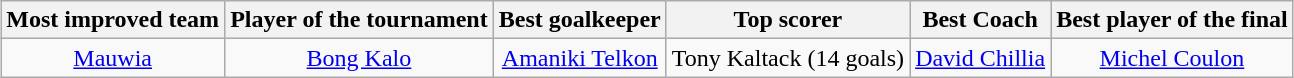<table class="wikitable" style="margin: 0 auto;">
<tr>
<th>Most improved team</th>
<th>Player of the tournament</th>
<th>Best goalkeeper</th>
<th>Top scorer</th>
<th>Best Coach</th>
<th>Best player of the final</th>
</tr>
<tr>
<td align=center><a href='#'>Mauwia</a></td>
<td align=center><a href='#'>Bong Kalo</a></td>
<td align=center><a href='#'>Amaniki Telkon</a></td>
<td align=center>Tony Kaltack (14 goals)</td>
<td align=center><a href='#'>David Chillia</a></td>
<td align=center><a href='#'>Michel Coulon</a></td>
</tr>
</table>
